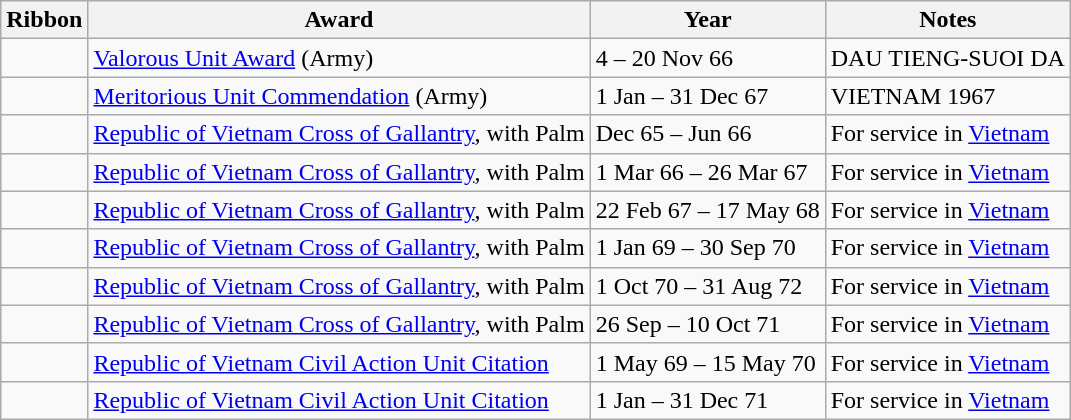<table class="wikitable">
<tr style="background:#efefef;">
<th>Ribbon</th>
<th>Award</th>
<th>Year</th>
<th>Notes</th>
</tr>
<tr>
<td></td>
<td><a href='#'>Valorous Unit Award</a> (Army)</td>
<td>4 – 20 Nov 66</td>
<td>DAU TIENG-SUOI DA</td>
</tr>
<tr>
<td></td>
<td><a href='#'>Meritorious Unit Commendation</a> (Army)</td>
<td>1 Jan – 31 Dec 67</td>
<td>VIETNAM 1967</td>
</tr>
<tr>
<td></td>
<td><a href='#'>Republic of Vietnam Cross of Gallantry</a>, with Palm</td>
<td>Dec 65 – Jun 66</td>
<td>For service in <a href='#'>Vietnam</a></td>
</tr>
<tr>
<td></td>
<td><a href='#'>Republic of Vietnam Cross of Gallantry</a>, with Palm</td>
<td>1 Mar 66 – 26 Mar 67</td>
<td>For service in <a href='#'>Vietnam</a></td>
</tr>
<tr>
<td></td>
<td><a href='#'>Republic of Vietnam Cross of Gallantry</a>, with Palm</td>
<td>22 Feb 67 – 17 May 68</td>
<td>For service in <a href='#'>Vietnam</a></td>
</tr>
<tr>
<td></td>
<td><a href='#'>Republic of Vietnam Cross of Gallantry</a>, with Palm</td>
<td>1 Jan 69 – 30 Sep 70</td>
<td>For service in <a href='#'>Vietnam</a></td>
</tr>
<tr>
<td></td>
<td><a href='#'>Republic of Vietnam Cross of Gallantry</a>, with Palm</td>
<td>1 Oct 70 – 31 Aug 72</td>
<td>For service in <a href='#'>Vietnam</a></td>
</tr>
<tr>
<td></td>
<td><a href='#'>Republic of Vietnam Cross of Gallantry</a>, with Palm</td>
<td>26 Sep – 10 Oct 71</td>
<td>For service in <a href='#'>Vietnam</a></td>
</tr>
<tr>
<td></td>
<td><a href='#'>Republic of Vietnam Civil Action Unit Citation</a></td>
<td>1 May 69 – 15 May 70</td>
<td>For service in <a href='#'>Vietnam</a></td>
</tr>
<tr>
<td></td>
<td><a href='#'>Republic of Vietnam Civil Action Unit Citation</a></td>
<td>1 Jan – 31 Dec 71</td>
<td>For service in <a href='#'>Vietnam</a></td>
</tr>
</table>
